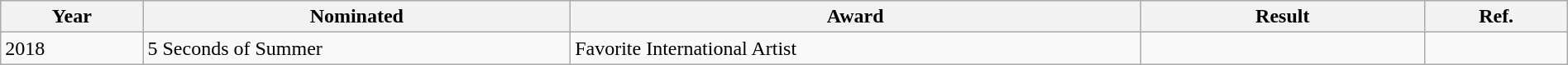<table class="wikitable" style="width:100%;">
<tr>
<th width=5%>Year</th>
<th style="width:15%;">Nominated</th>
<th style="width:20%;">Award</th>
<th style="width:10%;">Result</th>
<th style="width:5%;">Ref.</th>
</tr>
<tr>
<td>2018</td>
<td>5 Seconds of Summer</td>
<td>Favorite International Artist</td>
<td></td>
<td></td>
</tr>
</table>
